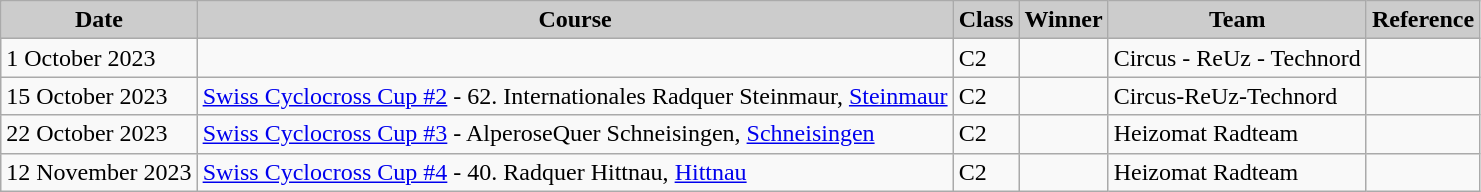<table class="wikitable sortable alternance ">
<tr>
<th scope="col" style="background-color:#CCCCCC;">Date</th>
<th scope="col" style="background-color:#CCCCCC;">Course</th>
<th scope="col" style="background-color:#CCCCCC;">Class</th>
<th scope="col" style="background-color:#CCCCCC;">Winner</th>
<th scope="col" style="background-color:#CCCCCC;">Team</th>
<th scope="col" style="background-color:#CCCCCC;">Reference</th>
</tr>
<tr>
<td>1 October 2023</td>
<td> </td>
<td>C2</td>
<td></td>
<td>Circus - ReUz - Technord</td>
<td></td>
</tr>
<tr>
<td>15 October 2023</td>
<td> <a href='#'>Swiss Cyclocross Cup #2</a> - 62. Internationales Radquer Steinmaur, <a href='#'>Steinmaur</a></td>
<td>C2</td>
<td></td>
<td>Circus-ReUz-Technord</td>
<td></td>
</tr>
<tr>
<td>22 October 2023</td>
<td> <a href='#'>Swiss Cyclocross Cup #3</a> - AlperoseQuer Schneisingen, <a href='#'>Schneisingen</a></td>
<td>C2</td>
<td></td>
<td>Heizomat Radteam</td>
<td></td>
</tr>
<tr>
<td>12 November 2023</td>
<td> <a href='#'>Swiss Cyclocross Cup #4</a> - 40. Radquer Hittnau, <a href='#'>Hittnau</a></td>
<td>C2</td>
<td></td>
<td>Heizomat Radteam</td>
<td></td>
</tr>
</table>
